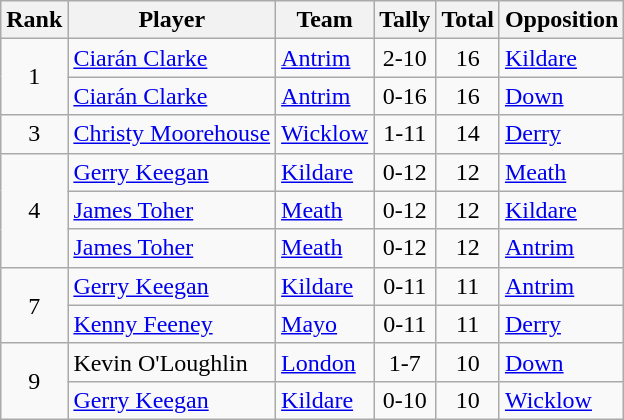<table class="wikitable">
<tr>
<th>Rank</th>
<th>Player</th>
<th>Team</th>
<th>Tally</th>
<th>Total</th>
<th>Opposition</th>
</tr>
<tr>
<td rowspan=2 align=center>1</td>
<td><a href='#'>Ciarán Clarke</a></td>
<td><a href='#'>Antrim</a></td>
<td align=center>2-10</td>
<td align=center>16</td>
<td><a href='#'>Kildare</a></td>
</tr>
<tr>
<td><a href='#'>Ciarán Clarke</a></td>
<td><a href='#'>Antrim</a></td>
<td align=center>0-16</td>
<td align=center>16</td>
<td><a href='#'>Down</a></td>
</tr>
<tr>
<td rowspan=1 align=center>3</td>
<td><a href='#'>Christy Moorehouse</a></td>
<td><a href='#'>Wicklow</a></td>
<td align=center>1-11</td>
<td align=center>14</td>
<td><a href='#'>Derry</a></td>
</tr>
<tr>
<td rowspan=3 align=center>4</td>
<td><a href='#'>Gerry Keegan</a></td>
<td><a href='#'>Kildare</a></td>
<td align=center>0-12</td>
<td align=center>12</td>
<td><a href='#'>Meath</a></td>
</tr>
<tr>
<td><a href='#'>James Toher</a></td>
<td><a href='#'>Meath</a></td>
<td align=center>0-12</td>
<td align=center>12</td>
<td><a href='#'>Kildare</a></td>
</tr>
<tr>
<td><a href='#'>James Toher</a></td>
<td><a href='#'>Meath</a></td>
<td align=center>0-12</td>
<td align=center>12</td>
<td><a href='#'>Antrim</a></td>
</tr>
<tr>
<td rowspan=2 align=center>7</td>
<td><a href='#'>Gerry Keegan</a></td>
<td><a href='#'>Kildare</a></td>
<td align=center>0-11</td>
<td align=center>11</td>
<td><a href='#'>Antrim</a></td>
</tr>
<tr>
<td><a href='#'>Kenny Feeney</a></td>
<td><a href='#'>Mayo</a></td>
<td align=center>0-11</td>
<td align=center>11</td>
<td><a href='#'>Derry</a></td>
</tr>
<tr>
<td rowspan=2 align=center>9</td>
<td>Kevin O'Loughlin</td>
<td><a href='#'>London</a></td>
<td align=center>1-7</td>
<td align=center>10</td>
<td><a href='#'>Down</a></td>
</tr>
<tr>
<td><a href='#'>Gerry Keegan</a></td>
<td><a href='#'>Kildare</a></td>
<td align=center>0-10</td>
<td align=center>10</td>
<td><a href='#'>Wicklow</a></td>
</tr>
</table>
